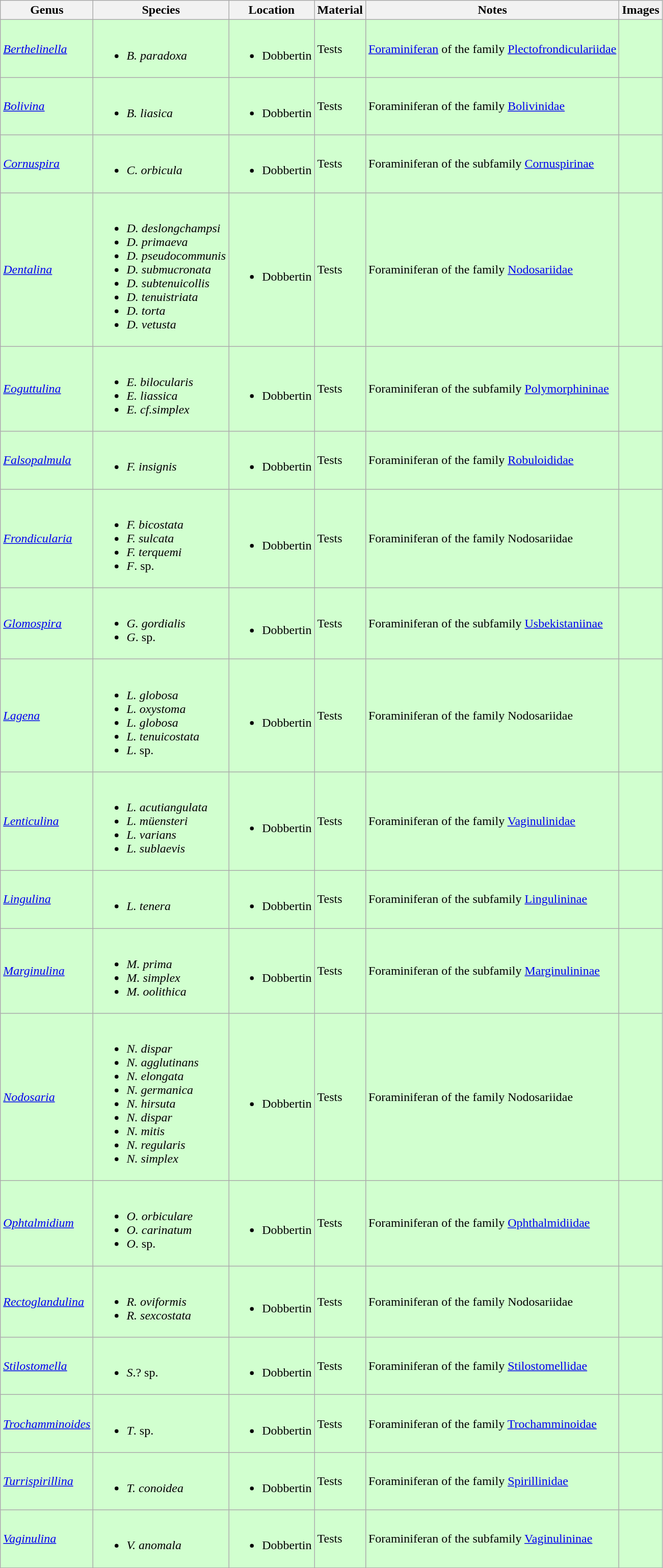<table class="wikitable sortable">
<tr>
<th>Genus</th>
<th>Species</th>
<th>Location</th>
<th>Material</th>
<th>Notes</th>
<th>Images</th>
</tr>
<tr>
<td style="background:#D1FFCF;"><em><a href='#'>Berthelinella</a></em></td>
<td style="background:#D1FFCF;"><br><ul><li><em>B. paradoxa</em></li></ul></td>
<td style="background:#D1FFCF;"><br><ul><li>Dobbertin</li></ul></td>
<td style="background:#D1FFCF;">Tests</td>
<td style="background:#D1FFCF;"><a href='#'>Foraminiferan</a> of the family <a href='#'>Plectofrondiculariidae</a></td>
<td style="background:#D1FFCF;"></td>
</tr>
<tr>
<td style="background:#D1FFCF;"><em><a href='#'>Bolivina</a></em></td>
<td style="background:#D1FFCF;"><br><ul><li><em>B. liasica</em></li></ul></td>
<td style="background:#D1FFCF;"><br><ul><li>Dobbertin</li></ul></td>
<td style="background:#D1FFCF;">Tests</td>
<td style="background:#D1FFCF;">Foraminiferan of the family <a href='#'>Bolivinidae</a></td>
<td style="background:#D1FFCF;"></td>
</tr>
<tr>
<td style="background:#D1FFCF;"><em><a href='#'>Cornuspira</a></em></td>
<td style="background:#D1FFCF;"><br><ul><li><em>C. orbicula</em></li></ul></td>
<td style="background:#D1FFCF;"><br><ul><li>Dobbertin</li></ul></td>
<td style="background:#D1FFCF;">Tests</td>
<td style="background:#D1FFCF;">Foraminiferan of the subfamily <a href='#'>Cornuspirinae</a></td>
<td style="background:#D1FFCF;"></td>
</tr>
<tr>
<td style="background:#D1FFCF;"><em><a href='#'>Dentalina</a></em></td>
<td style="background:#D1FFCF;"><br><ul><li><em>D. deslongchampsi</em></li><li><em>D. primaeva</em></li><li><em>D. pseudocommunis</em></li><li><em>D. submucronata</em></li><li><em>D. subtenuicollis</em></li><li><em>D. tenuistriata</em></li><li><em>D. torta</em></li><li><em>D. vetusta</em></li></ul></td>
<td style="background:#D1FFCF;"><br><ul><li>Dobbertin</li></ul></td>
<td style="background:#D1FFCF;">Tests</td>
<td style="background:#D1FFCF;">Foraminiferan of the family <a href='#'>Nodosariidae</a></td>
<td style="background:#D1FFCF;"></td>
</tr>
<tr>
<td style="background:#D1FFCF;"><em><a href='#'>Eoguttulina</a></em></td>
<td style="background:#D1FFCF;"><br><ul><li><em>E. bilocularis</em></li><li><em>E. liassica</em></li><li><em>E. cf.simplex</em></li></ul></td>
<td style="background:#D1FFCF;"><br><ul><li>Dobbertin</li></ul></td>
<td style="background:#D1FFCF;">Tests</td>
<td style="background:#D1FFCF;">Foraminiferan of the subfamily <a href='#'>Polymorphininae</a></td>
<td style="background:#D1FFCF;"></td>
</tr>
<tr>
<td style="background:#D1FFCF;"><em><a href='#'>Falsopalmula</a></em></td>
<td style="background:#D1FFCF;"><br><ul><li><em>F. insignis</em></li></ul></td>
<td style="background:#D1FFCF;"><br><ul><li>Dobbertin</li></ul></td>
<td style="background:#D1FFCF;">Tests</td>
<td style="background:#D1FFCF;">Foraminiferan of the family <a href='#'>Robuloididae</a></td>
<td style="background:#D1FFCF;"></td>
</tr>
<tr>
<td style="background:#D1FFCF;"><em><a href='#'>Frondicularia</a></em></td>
<td style="background:#D1FFCF;"><br><ul><li><em>F. bicostata</em></li><li><em>F. sulcata</em></li><li><em>F. terquemi</em></li><li><em>F</em>. sp.</li></ul></td>
<td style="background:#D1FFCF;"><br><ul><li>Dobbertin</li></ul></td>
<td style="background:#D1FFCF;">Tests</td>
<td style="background:#D1FFCF;">Foraminiferan of the family Nodosariidae</td>
<td style="background:#D1FFCF;"></td>
</tr>
<tr>
<td style="background:#D1FFCF;"><em><a href='#'>Glomospira</a></em></td>
<td style="background:#D1FFCF;"><br><ul><li><em>G. gordialis</em></li><li><em>G</em>. sp.</li></ul></td>
<td style="background:#D1FFCF;"><br><ul><li>Dobbertin</li></ul></td>
<td style="background:#D1FFCF;">Tests</td>
<td style="background:#D1FFCF;">Foraminiferan of the subfamily <a href='#'>Usbekistaniinae</a></td>
<td style="background:#D1FFCF;"></td>
</tr>
<tr>
<td style="background:#D1FFCF;"><em><a href='#'>Lagena</a></em></td>
<td style="background:#D1FFCF;"><br><ul><li><em>L. globosa</em></li><li><em>L. oxystoma</em></li><li><em>L. globosa</em></li><li><em>L. tenuicostata</em></li><li><em>L</em>. sp.</li></ul></td>
<td style="background:#D1FFCF;"><br><ul><li>Dobbertin</li></ul></td>
<td style="background:#D1FFCF;">Tests</td>
<td style="background:#D1FFCF;">Foraminiferan of the family Nodosariidae</td>
<td style="background:#D1FFCF;"></td>
</tr>
<tr>
<td style="background:#D1FFCF;"><em><a href='#'>Lenticulina</a></em></td>
<td style="background:#D1FFCF;"><br><ul><li><em>L. acutiangulata</em></li><li><em>L. müensteri</em></li><li><em>L. varians</em></li><li><em>L. sublaevis</em></li></ul></td>
<td style="background:#D1FFCF;"><br><ul><li>Dobbertin</li></ul></td>
<td style="background:#D1FFCF;">Tests</td>
<td style="background:#D1FFCF;">Foraminiferan of the family <a href='#'>Vaginulinidae</a></td>
<td style="background:#D1FFCF;"></td>
</tr>
<tr>
<td style="background:#D1FFCF;"><em><a href='#'>Lingulina</a></em></td>
<td style="background:#D1FFCF;"><br><ul><li><em>L. tenera</em></li></ul></td>
<td style="background:#D1FFCF;"><br><ul><li>Dobbertin</li></ul></td>
<td style="background:#D1FFCF;">Tests</td>
<td style="background:#D1FFCF;">Foraminiferan of the subfamily <a href='#'>Lingulininae</a></td>
<td style="background:#D1FFCF;"></td>
</tr>
<tr>
<td style="background:#D1FFCF;"><em><a href='#'>Marginulina</a></em></td>
<td style="background:#D1FFCF;"><br><ul><li><em>M. prima</em></li><li><em>M. simplex</em></li><li><em>M. oolithica</em></li></ul></td>
<td style="background:#D1FFCF;"><br><ul><li>Dobbertin</li></ul></td>
<td style="background:#D1FFCF;">Tests</td>
<td style="background:#D1FFCF;">Foraminiferan of the subfamily <a href='#'>Marginulininae</a></td>
<td style="background:#D1FFCF;"></td>
</tr>
<tr>
<td style="background:#D1FFCF;"><em><a href='#'>Nodosaria</a></em></td>
<td style="background:#D1FFCF;"><br><ul><li><em>N. dispar</em></li><li><em>N. agglutinans</em></li><li><em>N. elongata</em></li><li><em>N. germanica</em></li><li><em>N. hirsuta</em></li><li><em>N. dispar</em></li><li><em>N. mitis</em></li><li><em>N. regularis</em></li><li><em>N. simplex</em></li></ul></td>
<td style="background:#D1FFCF;"><br><ul><li>Dobbertin</li></ul></td>
<td style="background:#D1FFCF;">Tests</td>
<td style="background:#D1FFCF;">Foraminiferan of the family Nodosariidae</td>
<td style="background:#D1FFCF;"></td>
</tr>
<tr>
<td style="background:#D1FFCF;"><em><a href='#'>Ophtalmidium</a></em></td>
<td style="background:#D1FFCF;"><br><ul><li><em>O. orbiculare</em></li><li><em>O. carinatum</em></li><li><em>O</em>. sp.</li></ul></td>
<td style="background:#D1FFCF;"><br><ul><li>Dobbertin</li></ul></td>
<td style="background:#D1FFCF;">Tests</td>
<td style="background:#D1FFCF;">Foraminiferan of the family <a href='#'>Ophthalmidiidae</a></td>
<td style="background:#D1FFCF;"></td>
</tr>
<tr>
<td style="background:#D1FFCF;"><em><a href='#'>Rectoglandulina</a></em></td>
<td style="background:#D1FFCF;"><br><ul><li><em>R. oviformis</em></li><li><em>R. sexcostata</em></li></ul></td>
<td style="background:#D1FFCF;"><br><ul><li>Dobbertin</li></ul></td>
<td style="background:#D1FFCF;">Tests</td>
<td style="background:#D1FFCF;">Foraminiferan of the family Nodosariidae</td>
<td style="background:#D1FFCF;"></td>
</tr>
<tr>
<td style="background:#D1FFCF;"><em><a href='#'>Stilostomella</a></em></td>
<td style="background:#D1FFCF;"><br><ul><li><em>S</em>.? sp.</li></ul></td>
<td style="background:#D1FFCF;"><br><ul><li>Dobbertin</li></ul></td>
<td style="background:#D1FFCF;">Tests</td>
<td style="background:#D1FFCF;">Foraminiferan of the family <a href='#'>Stilostomellidae</a></td>
<td style="background:#D1FFCF;"></td>
</tr>
<tr>
<td style="background:#D1FFCF;"><em><a href='#'>Trochamminoides</a></em></td>
<td style="background:#D1FFCF;"><br><ul><li><em>T</em>. sp.</li></ul></td>
<td style="background:#D1FFCF;"><br><ul><li>Dobbertin</li></ul></td>
<td style="background:#D1FFCF;">Tests</td>
<td style="background:#D1FFCF;">Foraminiferan of the family <a href='#'>Trochamminoidae</a></td>
<td style="background:#D1FFCF;"></td>
</tr>
<tr>
<td style="background:#D1FFCF;"><em><a href='#'>Turrispirillina</a></em></td>
<td style="background:#D1FFCF;"><br><ul><li><em>T. conoidea</em></li></ul></td>
<td style="background:#D1FFCF;"><br><ul><li>Dobbertin</li></ul></td>
<td style="background:#D1FFCF;">Tests</td>
<td style="background:#D1FFCF;">Foraminiferan of the family <a href='#'>Spirillinidae</a></td>
<td style="background:#D1FFCF;"></td>
</tr>
<tr>
<td style="background:#D1FFCF;"><em><a href='#'>Vaginulina</a></em></td>
<td style="background:#D1FFCF;"><br><ul><li><em>V. anomala</em></li></ul></td>
<td style="background:#D1FFCF;"><br><ul><li>Dobbertin</li></ul></td>
<td style="background:#D1FFCF;">Tests</td>
<td style="background:#D1FFCF;">Foraminiferan of the subfamily <a href='#'>Vaginulininae</a></td>
<td style="background:#D1FFCF;"></td>
</tr>
</table>
